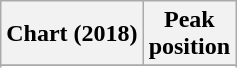<table class="wikitable sortable plainrowheaders" style="text-align:center">
<tr>
<th scope="col">Chart (2018)</th>
<th scope="col">Peak<br> position</th>
</tr>
<tr>
</tr>
<tr>
</tr>
<tr>
</tr>
<tr>
</tr>
</table>
